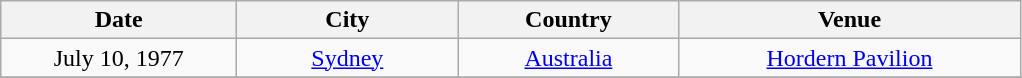<table class="wikitable" style="text-align:center;">
<tr>
<th width="150">Date</th>
<th width="140">City</th>
<th width="140">Country</th>
<th width="220">Venue</th>
</tr>
<tr>
<td>July 10, 1977</td>
<td><a href='#'>Sydney</a></td>
<td><a href='#'>Australia</a></td>
<td><a href='#'>Hordern Pavilion</a></td>
</tr>
<tr>
</tr>
</table>
